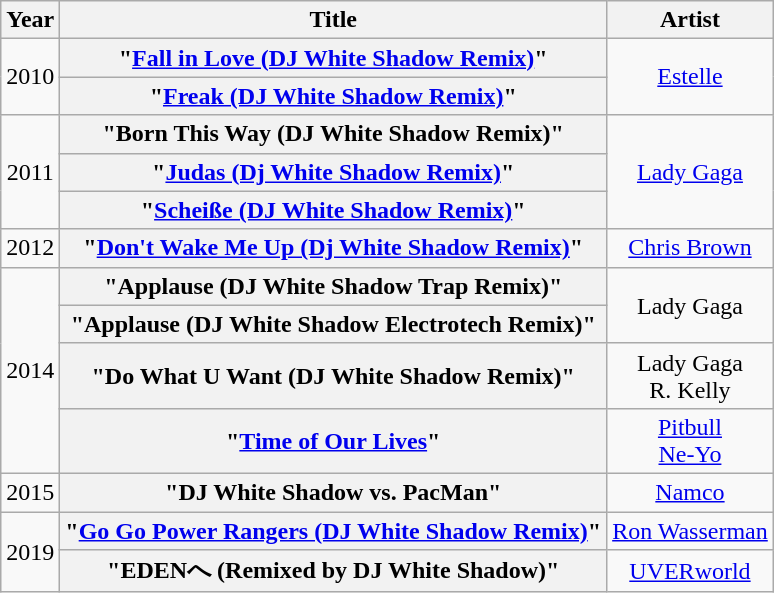<table class="wikitable plainrowheaders" style="text-align:center;">
<tr>
<th scope="col">Year</th>
<th scope="col">Title</th>
<th scope="col">Artist</th>
</tr>
<tr>
<td rowspan="2">2010</td>
<th scope="row">"<a href='#'>Fall in Love (DJ White Shadow Remix)</a>"</th>
<td rowspan="2"><a href='#'>Estelle</a></td>
</tr>
<tr>
<th scope="row">"<a href='#'>Freak (DJ White Shadow Remix)</a>"</th>
</tr>
<tr>
<td rowspan="3">2011</td>
<th scope="row">"Born This Way (DJ White Shadow Remix)"</th>
<td rowspan="3"><a href='#'>Lady Gaga</a></td>
</tr>
<tr>
<th scope="row">"<a href='#'>Judas (Dj White Shadow Remix)</a>"</th>
</tr>
<tr>
<th scope="row">"<a href='#'>Scheiße (DJ White Shadow Remix)</a>"</th>
</tr>
<tr>
<td>2012</td>
<th scope="row">"<a href='#'>Don't Wake Me Up (Dj White Shadow Remix)</a>"</th>
<td><a href='#'>Chris Brown</a></td>
</tr>
<tr>
<td rowspan="4">2014</td>
<th scope="row">"Applause (DJ White Shadow Trap Remix)"</th>
<td rowspan="2">Lady Gaga</td>
</tr>
<tr>
<th scope="row">"Applause (DJ White Shadow Electrotech Remix)"</th>
</tr>
<tr>
<th scope="row">"Do What U Want (DJ White Shadow Remix)"</th>
<td>Lady Gaga<br>R. Kelly</td>
</tr>
<tr>
<th scope="row">"<a href='#'>Time of Our Lives</a>"</th>
<td><a href='#'>Pitbull</a><br><a href='#'>Ne-Yo</a></td>
</tr>
<tr>
<td>2015</td>
<th scope="row">"DJ White Shadow vs. PacMan"</th>
<td><a href='#'>Namco</a></td>
</tr>
<tr>
<td rowspan="2">2019</td>
<th scope="row">"<a href='#'>Go Go Power Rangers (DJ White Shadow Remix)</a>"</th>
<td><a href='#'>Ron Wasserman</a></td>
</tr>
<tr>
<th scope="row">"EDENへ (Remixed by DJ White Shadow)"</th>
<td><a href='#'>UVERworld</a></td>
</tr>
</table>
